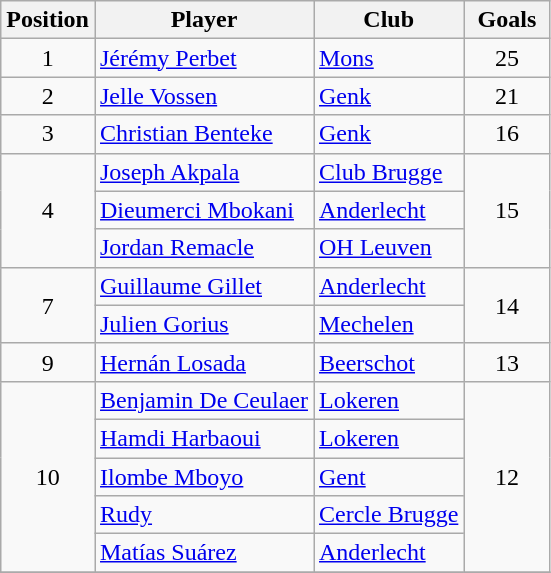<table class="wikitable" style="text-align:center">
<tr>
<th width="50px">Position</th>
<th>Player</th>
<th>Club</th>
<th width="50px">Goals</th>
</tr>
<tr>
<td align="center">1</td>
<td align="left"> <a href='#'>Jérémy Perbet</a></td>
<td align="left"><a href='#'>Mons</a></td>
<td align="center">25</td>
</tr>
<tr>
<td rowspan=1 align="center">2</td>
<td align="left"> <a href='#'>Jelle Vossen</a></td>
<td align="left"><a href='#'>Genk</a></td>
<td rowspan=1 align="center">21</td>
</tr>
<tr>
<td rowspan=1 align="center">3</td>
<td align="left"> <a href='#'>Christian Benteke</a></td>
<td align="left"><a href='#'>Genk</a></td>
<td rowspan=1 align="center">16</td>
</tr>
<tr>
<td rowspan=3 align="center">4</td>
<td align="left"> <a href='#'>Joseph Akpala</a></td>
<td align="left"><a href='#'>Club Brugge</a></td>
<td rowspan=3 align="center">15</td>
</tr>
<tr>
<td align="left"> <a href='#'>Dieumerci Mbokani</a></td>
<td align="left"><a href='#'>Anderlecht</a></td>
</tr>
<tr>
<td align="left"> <a href='#'>Jordan Remacle</a></td>
<td align="left"><a href='#'>OH Leuven</a></td>
</tr>
<tr>
<td rowspan=2 align="center">7</td>
<td align="left"> <a href='#'>Guillaume Gillet</a></td>
<td align="left"><a href='#'>Anderlecht</a></td>
<td rowspan=2 align="center">14</td>
</tr>
<tr>
<td align="left"> <a href='#'>Julien Gorius</a></td>
<td align="left"><a href='#'>Mechelen</a></td>
</tr>
<tr>
<td rowspan=1 align="center">9</td>
<td align="left"> <a href='#'>Hernán Losada</a></td>
<td align="left"><a href='#'>Beerschot</a></td>
<td rowspan=1 align="center">13</td>
</tr>
<tr>
<td rowspan=5 align="center">10</td>
<td align="left"> <a href='#'>Benjamin De Ceulaer</a></td>
<td align="left"><a href='#'>Lokeren</a></td>
<td rowspan=5 align="center">12</td>
</tr>
<tr>
<td align="left"> <a href='#'>Hamdi Harbaoui</a></td>
<td align="left"><a href='#'>Lokeren</a></td>
</tr>
<tr>
<td align="left"> <a href='#'>Ilombe Mboyo</a></td>
<td align="left"><a href='#'>Gent</a></td>
</tr>
<tr>
<td align="left"> <a href='#'>Rudy</a></td>
<td align="left"><a href='#'>Cercle Brugge</a></td>
</tr>
<tr>
<td align="left"> <a href='#'>Matías Suárez</a></td>
<td align="left"><a href='#'>Anderlecht</a></td>
</tr>
<tr>
</tr>
</table>
